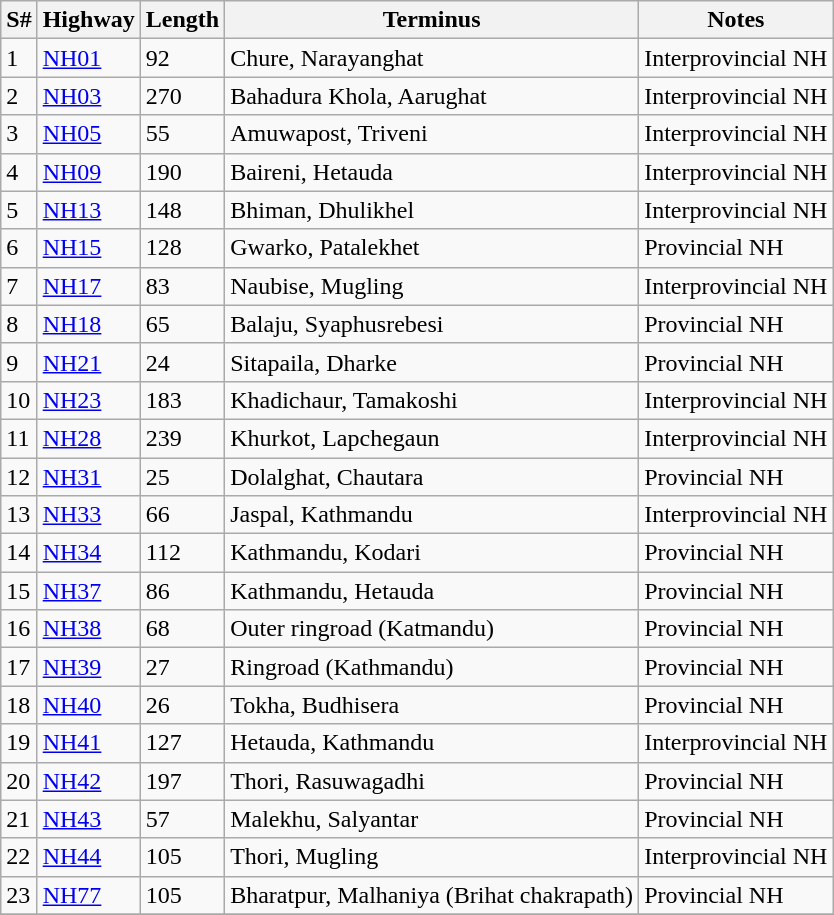<table class="wikitable">
<tr>
<th>S#</th>
<th>Highway</th>
<th>Length</th>
<th>Terminus</th>
<th>Notes</th>
</tr>
<tr>
<td>1</td>
<td><a href='#'>NH01</a></td>
<td>92</td>
<td>Chure, Narayanghat</td>
<td>Interprovincial NH</td>
</tr>
<tr>
<td>2</td>
<td><a href='#'>NH03</a></td>
<td>270</td>
<td>Bahadura Khola, Aarughat</td>
<td>Interprovincial NH</td>
</tr>
<tr>
<td>3</td>
<td><a href='#'>NH05</a></td>
<td>55</td>
<td>Amuwapost, Triveni</td>
<td>Interprovincial NH</td>
</tr>
<tr>
<td>4</td>
<td><a href='#'>NH09</a></td>
<td>190</td>
<td>Baireni, Hetauda</td>
<td>Interprovincial NH</td>
</tr>
<tr>
<td>5</td>
<td><a href='#'>NH13</a></td>
<td>148</td>
<td>Bhiman, Dhulikhel</td>
<td>Interprovincial NH</td>
</tr>
<tr>
<td>6</td>
<td><a href='#'>NH15</a></td>
<td>128</td>
<td>Gwarko, Patalekhet</td>
<td>Provincial NH</td>
</tr>
<tr>
<td>7</td>
<td><a href='#'>NH17</a></td>
<td>83</td>
<td>Naubise, Mugling</td>
<td>Interprovincial NH</td>
</tr>
<tr>
<td>8</td>
<td><a href='#'>NH18</a></td>
<td>65</td>
<td>Balaju, Syaphusrebesi</td>
<td>Provincial NH</td>
</tr>
<tr>
<td>9</td>
<td><a href='#'>NH21</a></td>
<td>24</td>
<td>Sitapaila, Dharke</td>
<td>Provincial NH</td>
</tr>
<tr>
<td>10</td>
<td><a href='#'>NH23</a></td>
<td>183</td>
<td>Khadichaur, Tamakoshi</td>
<td>Interprovincial NH</td>
</tr>
<tr>
<td>11</td>
<td><a href='#'>NH28</a></td>
<td>239</td>
<td>Khurkot, Lapchegaun</td>
<td>Interprovincial NH</td>
</tr>
<tr>
<td>12</td>
<td><a href='#'>NH31</a></td>
<td>25</td>
<td>Dolalghat, Chautara</td>
<td>Provincial NH</td>
</tr>
<tr>
<td>13</td>
<td><a href='#'>NH33</a></td>
<td>66</td>
<td>Jaspal, Kathmandu</td>
<td>Interprovincial NH</td>
</tr>
<tr>
<td>14</td>
<td><a href='#'>NH34</a></td>
<td>112</td>
<td>Kathmandu, Kodari</td>
<td>Provincial NH</td>
</tr>
<tr>
<td>15</td>
<td><a href='#'>NH37</a></td>
<td>86</td>
<td>Kathmandu, Hetauda</td>
<td>Provincial NH</td>
</tr>
<tr>
<td>16</td>
<td><a href='#'>NH38</a></td>
<td>68</td>
<td>Outer ringroad (Katmandu)</td>
<td>Provincial NH</td>
</tr>
<tr>
<td>17</td>
<td><a href='#'>NH39</a></td>
<td>27</td>
<td>Ringroad (Kathmandu)</td>
<td>Provincial NH</td>
</tr>
<tr>
<td>18</td>
<td><a href='#'>NH40</a></td>
<td>26</td>
<td>Tokha, Budhisera</td>
<td>Provincial NH</td>
</tr>
<tr>
<td>19</td>
<td><a href='#'>NH41</a></td>
<td>127</td>
<td>Hetauda, Kathmandu</td>
<td>Interprovincial NH</td>
</tr>
<tr>
<td>20</td>
<td><a href='#'>NH42</a></td>
<td>197</td>
<td>Thori, Rasuwagadhi</td>
<td>Provincial NH</td>
</tr>
<tr>
<td>21</td>
<td><a href='#'>NH43</a></td>
<td>57</td>
<td>Malekhu, Salyantar</td>
<td>Provincial NH</td>
</tr>
<tr>
<td>22</td>
<td><a href='#'>NH44</a></td>
<td>105</td>
<td>Thori, Mugling</td>
<td>Interprovincial NH</td>
</tr>
<tr>
<td>23</td>
<td><a href='#'>NH77</a></td>
<td>105</td>
<td>Bharatpur, Malhaniya (Brihat chakrapath)</td>
<td>Provincial NH</td>
</tr>
<tr>
</tr>
</table>
